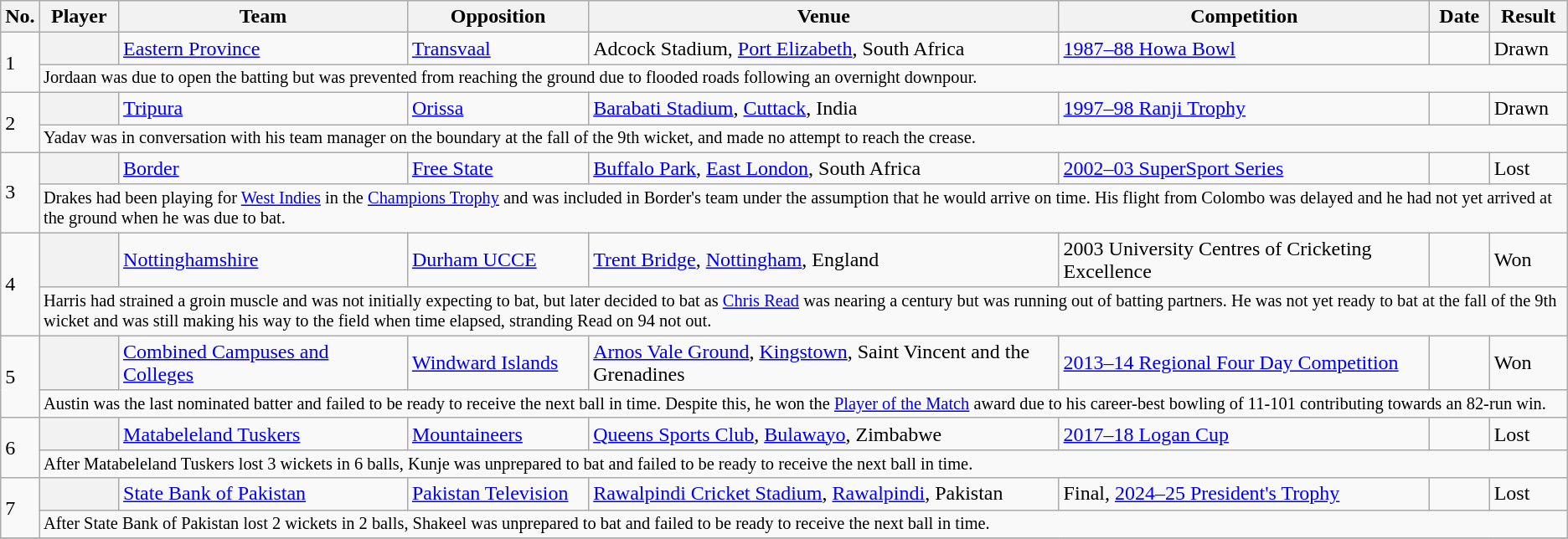<table class="wikitable sortable plainrowheaders">
<tr>
<th scope="col">No.</th>
<th scope="col">Player</th>
<th scope="col">Team</th>
<th scope="col">Opposition</th>
<th scope="col">Venue</th>
<th scope="col">Competition</th>
<th scope="col">Date</th>
<th scope="col">Result</th>
</tr>
<tr>
<td rowspan="2">1 </td>
<th scope="row"></th>
<td><a href='#'>Eastern Province</a></td>
<td><a href='#'>Transvaal</a></td>
<td>Adcock Stadium, <a href='#'>Port Elizabeth</a>, South Africa</td>
<td><a href='#'>1987–88 Howa Bowl</a></td>
<td></td>
<td>Drawn</td>
</tr>
<tr>
<td colspan="7" style="font-size: 85%">Jordaan was due to open the batting but was prevented from reaching the ground due to flooded roads following an overnight downpour.</td>
</tr>
<tr>
<td rowspan="2">2</td>
<th scope="row"></th>
<td><a href='#'>Tripura</a></td>
<td><a href='#'>Orissa</a></td>
<td><a href='#'>Barabati Stadium</a>, <a href='#'>Cuttack</a>, India</td>
<td><a href='#'>1997–98 Ranji Trophy</a></td>
<td></td>
<td>Drawn</td>
</tr>
<tr>
<td colspan="7" style="font-size: 85%">Yadav was in conversation with his team manager on the boundary at the fall of the 9th wicket, and made no attempt to reach the crease.</td>
</tr>
<tr>
<td rowspan="2">3</td>
<th scope="row"></th>
<td><a href='#'>Border</a></td>
<td><a href='#'>Free State</a></td>
<td><a href='#'>Buffalo Park</a>, <a href='#'>East London</a>, South Africa</td>
<td><a href='#'>2002–03 SuperSport Series</a></td>
<td></td>
<td>Lost</td>
</tr>
<tr>
<td colspan="7" style="font-size: 85%">Drakes had been playing for <a href='#'>West Indies</a> in the <a href='#'>Champions Trophy</a> and was included in Border's team under the assumption that he would arrive on time. His flight from Colombo was delayed and he had not yet arrived at the ground when he was due to bat.</td>
</tr>
<tr>
<td rowspan="2">4</td>
<th scope="row"></th>
<td><a href='#'>Nottinghamshire</a></td>
<td><a href='#'>Durham UCCE</a></td>
<td><a href='#'>Trent Bridge</a>, <a href='#'>Nottingham</a>, England</td>
<td>2003 University Centres of Cricketing Excellence</td>
<td></td>
<td>Won</td>
</tr>
<tr>
<td colspan="7" style="font-size: 85%">Harris had strained a groin muscle and was not initially expecting to bat, but later decided to bat as <a href='#'>Chris Read</a> was nearing a century but was running out of batting partners.  He was not yet ready to bat at the fall of the 9th wicket and was still making his way to the field when time elapsed, stranding Read on 94 not out.</td>
</tr>
<tr>
<td rowspan="2">5</td>
<th scope="row"></th>
<td><a href='#'>Combined Campuses and Colleges</a></td>
<td><a href='#'>Windward Islands</a></td>
<td><a href='#'>Arnos Vale Ground</a>, <a href='#'>Kingstown</a>, Saint Vincent and the Grenadines</td>
<td><a href='#'>2013–14 Regional Four Day Competition</a></td>
<td></td>
<td>Won</td>
</tr>
<tr>
<td colspan="7" style="font-size: 85%">Austin was the last nominated batter and failed to be ready to receive the next ball in time.  Despite this, he won the <a href='#'>Player of the Match</a> award due to his career-best bowling of 11-101 contributing towards an 82-run win.</td>
</tr>
<tr>
<td rowspan="2">6</td>
<th scope="row"></th>
<td><a href='#'>Matabeleland Tuskers</a></td>
<td><a href='#'>Mountaineers</a></td>
<td><a href='#'>Queens Sports Club</a>, <a href='#'>Bulawayo</a>, Zimbabwe</td>
<td><a href='#'>2017–18 Logan Cup</a></td>
<td></td>
<td>Lost</td>
</tr>
<tr>
<td colspan="7" style="font-size: 85%">After Matabeleland Tuskers lost 3 wickets in 6 balls, Kunje was unprepared to bat and failed to be ready to receive the next ball in time.</td>
</tr>
<tr>
<td rowspan="2">7</td>
<th scope="row"></th>
<td><a href='#'>State Bank of Pakistan</a></td>
<td><a href='#'>Pakistan Television</a></td>
<td><a href='#'>Rawalpindi Cricket Stadium</a>, <a href='#'>Rawalpindi</a>, Pakistan</td>
<td>Final, <a href='#'>2024–25 President's Trophy</a></td>
<td></td>
<td>Lost</td>
</tr>
<tr>
<td colspan="7" style="font-size: 85%">After State Bank of Pakistan lost 2 wickets in 2 balls, Shakeel was unprepared to bat and failed to be ready to receive the next ball in time.</td>
</tr>
<tr>
</tr>
</table>
